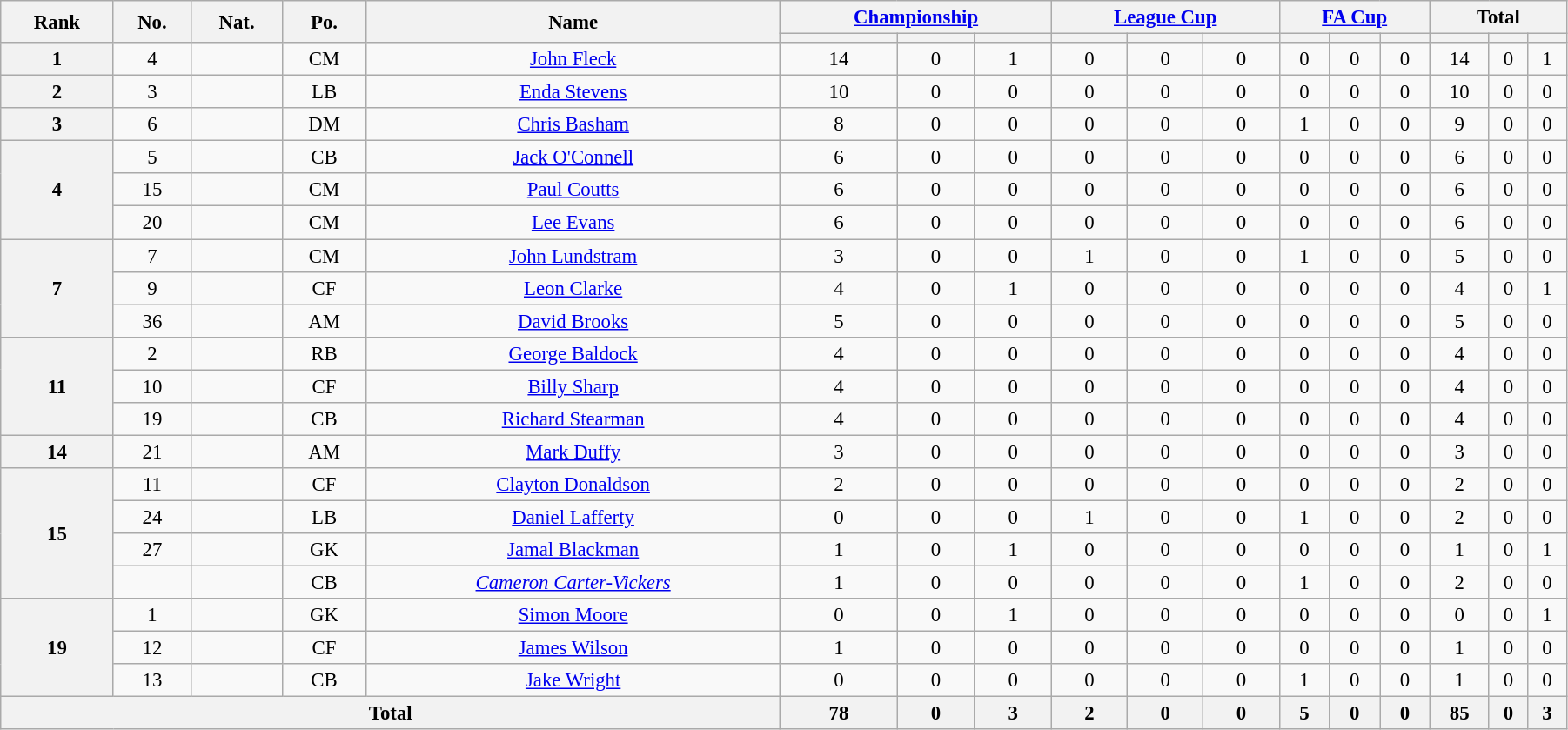<table class="wikitable" style="text-align:center; font-size:95%; width:95%;">
<tr>
<th rowspan=2>Rank</th>
<th rowspan=2>No.</th>
<th rowspan=2>Nat.</th>
<th rowspan=2>Po.</th>
<th rowspan=2>Name</th>
<th colspan=3><a href='#'>Championship</a></th>
<th colspan=3><a href='#'>League Cup</a></th>
<th colspan=3><a href='#'>FA Cup</a></th>
<th colspan=3>Total</th>
</tr>
<tr>
<th></th>
<th></th>
<th></th>
<th></th>
<th></th>
<th></th>
<th></th>
<th></th>
<th></th>
<th></th>
<th></th>
<th></th>
</tr>
<tr>
<th rowspan=1>1</th>
<td>4</td>
<td></td>
<td>CM</td>
<td><a href='#'>John Fleck</a></td>
<td>14</td>
<td>0</td>
<td>1</td>
<td>0</td>
<td>0</td>
<td>0</td>
<td>0</td>
<td>0</td>
<td>0</td>
<td>14</td>
<td>0</td>
<td>1</td>
</tr>
<tr>
<th rowspan=1>2</th>
<td>3</td>
<td></td>
<td>LB</td>
<td><a href='#'>Enda Stevens</a></td>
<td>10</td>
<td>0</td>
<td>0</td>
<td>0</td>
<td>0</td>
<td>0</td>
<td>0</td>
<td>0</td>
<td>0</td>
<td>10</td>
<td>0</td>
<td>0</td>
</tr>
<tr>
<th rowspan=1>3</th>
<td>6</td>
<td></td>
<td>DM</td>
<td><a href='#'>Chris Basham</a></td>
<td>8</td>
<td>0</td>
<td>0</td>
<td>0</td>
<td>0</td>
<td>0</td>
<td>1</td>
<td>0</td>
<td>0</td>
<td>9</td>
<td>0</td>
<td>0</td>
</tr>
<tr>
<th rowspan=3>4</th>
<td>5</td>
<td></td>
<td>CB</td>
<td><a href='#'>Jack O'Connell</a></td>
<td>6</td>
<td>0</td>
<td>0</td>
<td>0</td>
<td>0</td>
<td>0</td>
<td>0</td>
<td>0</td>
<td>0</td>
<td>6</td>
<td>0</td>
<td>0</td>
</tr>
<tr>
<td>15</td>
<td></td>
<td>CM</td>
<td><a href='#'>Paul Coutts</a></td>
<td>6</td>
<td>0</td>
<td>0</td>
<td>0</td>
<td>0</td>
<td>0</td>
<td>0</td>
<td>0</td>
<td>0</td>
<td>6</td>
<td>0</td>
<td>0</td>
</tr>
<tr>
<td>20</td>
<td></td>
<td>CM</td>
<td><a href='#'>Lee Evans</a></td>
<td>6</td>
<td>0</td>
<td>0</td>
<td>0</td>
<td>0</td>
<td>0</td>
<td>0</td>
<td>0</td>
<td>0</td>
<td>6</td>
<td>0</td>
<td>0</td>
</tr>
<tr>
<th rowspan=3>7</th>
<td>7</td>
<td></td>
<td>CM</td>
<td><a href='#'>John Lundstram</a></td>
<td>3</td>
<td>0</td>
<td>0</td>
<td>1</td>
<td>0</td>
<td>0</td>
<td>1</td>
<td>0</td>
<td>0</td>
<td>5</td>
<td>0</td>
<td>0</td>
</tr>
<tr>
<td>9</td>
<td></td>
<td>CF</td>
<td><a href='#'>Leon Clarke</a></td>
<td>4</td>
<td>0</td>
<td>1</td>
<td>0</td>
<td>0</td>
<td>0</td>
<td>0</td>
<td>0</td>
<td>0</td>
<td>4</td>
<td>0</td>
<td>1</td>
</tr>
<tr>
<td>36</td>
<td></td>
<td>AM</td>
<td><a href='#'>David Brooks</a></td>
<td>5</td>
<td>0</td>
<td>0</td>
<td>0</td>
<td>0</td>
<td>0</td>
<td>0</td>
<td>0</td>
<td>0</td>
<td>5</td>
<td>0</td>
<td>0</td>
</tr>
<tr>
<th rowspan=3>11</th>
<td>2</td>
<td></td>
<td>RB</td>
<td><a href='#'>George Baldock</a></td>
<td>4</td>
<td>0</td>
<td>0</td>
<td>0</td>
<td>0</td>
<td>0</td>
<td>0</td>
<td>0</td>
<td>0</td>
<td>4</td>
<td>0</td>
<td>0</td>
</tr>
<tr>
<td>10</td>
<td></td>
<td>CF</td>
<td><a href='#'>Billy Sharp</a></td>
<td>4</td>
<td>0</td>
<td>0</td>
<td>0</td>
<td>0</td>
<td>0</td>
<td>0</td>
<td>0</td>
<td>0</td>
<td>4</td>
<td>0</td>
<td>0</td>
</tr>
<tr>
<td>19</td>
<td></td>
<td>CB</td>
<td><a href='#'>Richard Stearman</a></td>
<td>4</td>
<td>0</td>
<td>0</td>
<td>0</td>
<td>0</td>
<td>0</td>
<td>0</td>
<td>0</td>
<td>0</td>
<td>4</td>
<td>0</td>
<td>0</td>
</tr>
<tr>
<th rowspan=1>14</th>
<td>21</td>
<td></td>
<td>AM</td>
<td><a href='#'>Mark Duffy</a></td>
<td>3</td>
<td>0</td>
<td>0</td>
<td>0</td>
<td>0</td>
<td>0</td>
<td>0</td>
<td>0</td>
<td>0</td>
<td>3</td>
<td>0</td>
<td>0</td>
</tr>
<tr>
<th rowspan=4>15</th>
<td>11</td>
<td></td>
<td>CF</td>
<td><a href='#'>Clayton Donaldson</a></td>
<td>2</td>
<td>0</td>
<td>0</td>
<td>0</td>
<td>0</td>
<td>0</td>
<td>0</td>
<td>0</td>
<td>0</td>
<td>2</td>
<td>0</td>
<td>0</td>
</tr>
<tr>
<td>24</td>
<td></td>
<td>LB</td>
<td><a href='#'>Daniel Lafferty</a></td>
<td>0</td>
<td>0</td>
<td>0</td>
<td>1</td>
<td>0</td>
<td>0</td>
<td>1</td>
<td>0</td>
<td>0</td>
<td>2</td>
<td>0</td>
<td>0</td>
</tr>
<tr>
<td>27</td>
<td></td>
<td>GK</td>
<td><a href='#'>Jamal Blackman</a></td>
<td>1</td>
<td>0</td>
<td>1</td>
<td>0</td>
<td>0</td>
<td>0</td>
<td>0</td>
<td>0</td>
<td>0</td>
<td>1</td>
<td>0</td>
<td>1</td>
</tr>
<tr>
<td></td>
<td></td>
<td>CB</td>
<td><em><a href='#'>Cameron Carter-Vickers</a></em></td>
<td>1</td>
<td>0</td>
<td>0</td>
<td>0</td>
<td>0</td>
<td>0</td>
<td>1</td>
<td>0</td>
<td>0</td>
<td>2</td>
<td>0</td>
<td>0</td>
</tr>
<tr>
<th rowspan=3>19</th>
<td>1</td>
<td></td>
<td>GK</td>
<td><a href='#'>Simon Moore</a></td>
<td>0</td>
<td>0</td>
<td>1</td>
<td>0</td>
<td>0</td>
<td>0</td>
<td>0</td>
<td>0</td>
<td>0</td>
<td>0</td>
<td>0</td>
<td>1</td>
</tr>
<tr>
<td>12</td>
<td></td>
<td>CF</td>
<td><a href='#'>James Wilson</a></td>
<td>1</td>
<td>0</td>
<td>0</td>
<td>0</td>
<td>0</td>
<td>0</td>
<td>0</td>
<td>0</td>
<td>0</td>
<td>1</td>
<td>0</td>
<td>0</td>
</tr>
<tr>
<td>13</td>
<td></td>
<td>CB</td>
<td><a href='#'>Jake Wright</a></td>
<td>0</td>
<td>0</td>
<td>0</td>
<td>0</td>
<td>0</td>
<td>0</td>
<td>1</td>
<td>0</td>
<td>0</td>
<td>1</td>
<td>0</td>
<td>0</td>
</tr>
<tr>
<th colspan=5>Total</th>
<th>78</th>
<th>0</th>
<th>3</th>
<th>2</th>
<th>0</th>
<th>0</th>
<th>5</th>
<th>0</th>
<th>0</th>
<th>85</th>
<th>0</th>
<th>3</th>
</tr>
</table>
